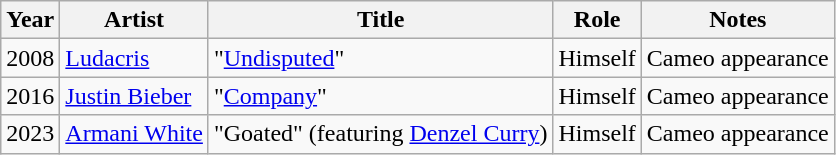<table class="wikitable">
<tr>
<th>Year</th>
<th>Artist</th>
<th>Title</th>
<th>Role</th>
<th>Notes</th>
</tr>
<tr>
<td>2008</td>
<td><a href='#'>Ludacris</a></td>
<td>"<a href='#'>Undisputed</a>"</td>
<td>Himself</td>
<td>Cameo appearance</td>
</tr>
<tr>
<td>2016</td>
<td><a href='#'>Justin Bieber</a></td>
<td>"<a href='#'>Company</a>"</td>
<td>Himself</td>
<td>Cameo appearance</td>
</tr>
<tr>
<td>2023</td>
<td><a href='#'>Armani White</a></td>
<td>"Goated" (featuring <a href='#'>Denzel Curry</a>)</td>
<td>Himself</td>
<td>Cameo appearance</td>
</tr>
</table>
